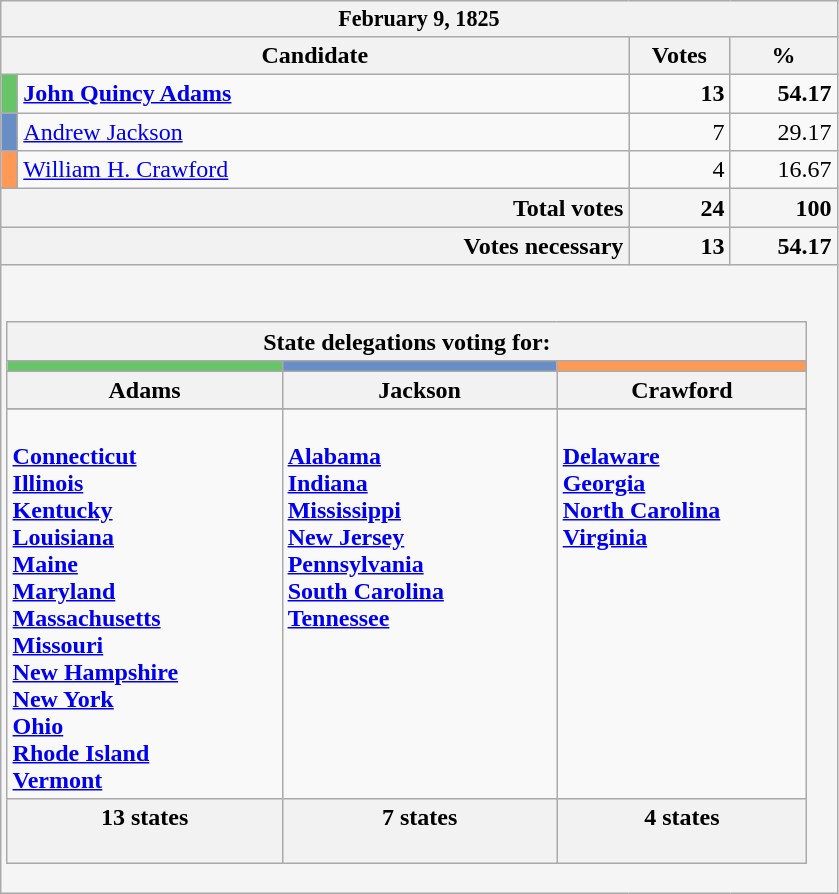<table class="wikitable">
<tr>
<th colspan=4 style="font-size:92%">February 9, 1825</th>
</tr>
<tr>
<th colspan=2>Candidate</th>
<th>Votes</th>
<th>%</th>
</tr>
<tr>
<td style="width: 0.25em; background:#68C468"></td>
<td style="width: 25em"><strong><a href='#'>John Quincy Adams</a></strong></td>
<td style="width: 3.75em; text-align:right"><strong>13</strong></td>
<td style="width: 4em; text-align:right"><strong>54.17</strong></td>
</tr>
<tr>
<td style="background:#698DC5"></td>
<td><a href='#'>Andrew Jackson</a></td>
<td style="text-align:right">7</td>
<td style="text-align:right">29.17</td>
</tr>
<tr>
<td style="background:#FF9955"></td>
<td><a href='#'>William H. Crawford</a></td>
<td style="text-align:right">4</td>
<td style="text-align:right">16.67</td>
</tr>
<tr>
<th colspan=2 style="text-align:right">Total votes</th>
<td style="text-align:right; background:#f5f5f5"><strong>24</strong></td>
<td style="text-align:right; background:#f5f5f5"><strong>100</strong></td>
</tr>
<tr>
<th colspan=2 style="text-align:right">Votes necessary</th>
<td style="text-align:right; background:#f5f5f5"><strong>13</strong></td>
<td style="text-align:right; background:#f5f5f5"><strong>54.17</strong></td>
</tr>
<tr>
<td colspan=4 style="background:#f5f5f5"><br><table class="wikitable">
<tr>
<th colspan=3>State delegations voting for:</th>
</tr>
<tr style="height:7px">
<td style="background:#68C468"></td>
<td style="background:#698DC5"></td>
<td style="background:#FF9955"></td>
</tr>
<tr>
<th>Adams</th>
<th>Jackson</th>
<th>Crawford</th>
</tr>
<tr>
</tr>
<tr style="vertical-align:top;">
<td style="width: 11em"><br><strong><a href='#'>Connecticut</a></strong> <br>
<strong><a href='#'>Illinois</a></strong> <br>
<strong><a href='#'>Kentucky</a></strong> <br>
<strong><a href='#'>Louisiana</a></strong> <br>
<strong><a href='#'>Maine</a></strong> <br>
<strong><a href='#'>Maryland</a></strong> <br>
<strong><a href='#'>Massachusetts</a></strong> <br>
<strong><a href='#'>Missouri</a></strong> <br>
<strong><a href='#'>New Hampshire</a></strong> <br>
<strong><a href='#'>New York</a></strong> <br>
<strong><a href='#'>Ohio</a></strong> <br>
<strong><a href='#'>Rhode Island</a></strong> <br>
<strong><a href='#'>Vermont</a></strong> </td>
<td style="width: 11em"><br><strong><a href='#'>Alabama</a></strong>  <br>
<strong><a href='#'>Indiana</a></strong>  <br>
<strong><a href='#'>Mississippi</a></strong>  <br>
<strong><a href='#'>New Jersey</a></strong>  <br>
<strong><a href='#'>Pennsylvania</a></strong>  <br>
<strong><a href='#'>South Carolina</a></strong>  <br>
<strong><a href='#'>Tennessee</a></strong>  </td>
<td colspan=2 style="width: 11em"><br><strong><a href='#'>Delaware</a></strong> <br>
<strong><a href='#'>Georgia</a></strong> <br>
<strong><a href='#'>North Carolina</a></strong> <br>
<strong><a href='#'>Virginia</a></strong> </td>
</tr>
<tr>
<th>13 states<br><br> </th>
<th>7 states<br><br>  </th>
<th>4 states<br><br> </th>
</tr>
</table>
</td>
</tr>
</table>
